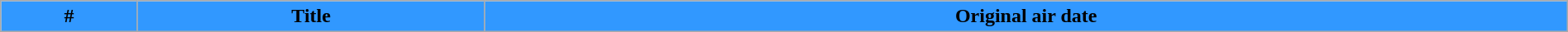<table class="wikitable plainrowheaders" style="width:100%; margin:auto;">
<tr>
<th style="background-color: #3198FF;">#</th>
<th style="background-color: #3198FF;">Title</th>
<th style="background-color: #3198FF;">Original air date<br>




</th>
</tr>
</table>
